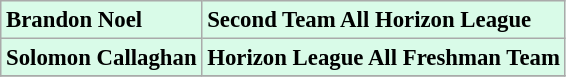<table class="wikitable" style="background:#d9fbe8; font-size:95%;">
<tr>
<td><strong>Brandon Noel</strong></td>
<td><strong>Second Team All Horizon League</strong></td>
</tr>
<tr>
<td><strong>Solomon Callaghan </strong></td>
<td><strong>Horizon League All Freshman Team</strong></td>
</tr>
<tr>
</tr>
</table>
